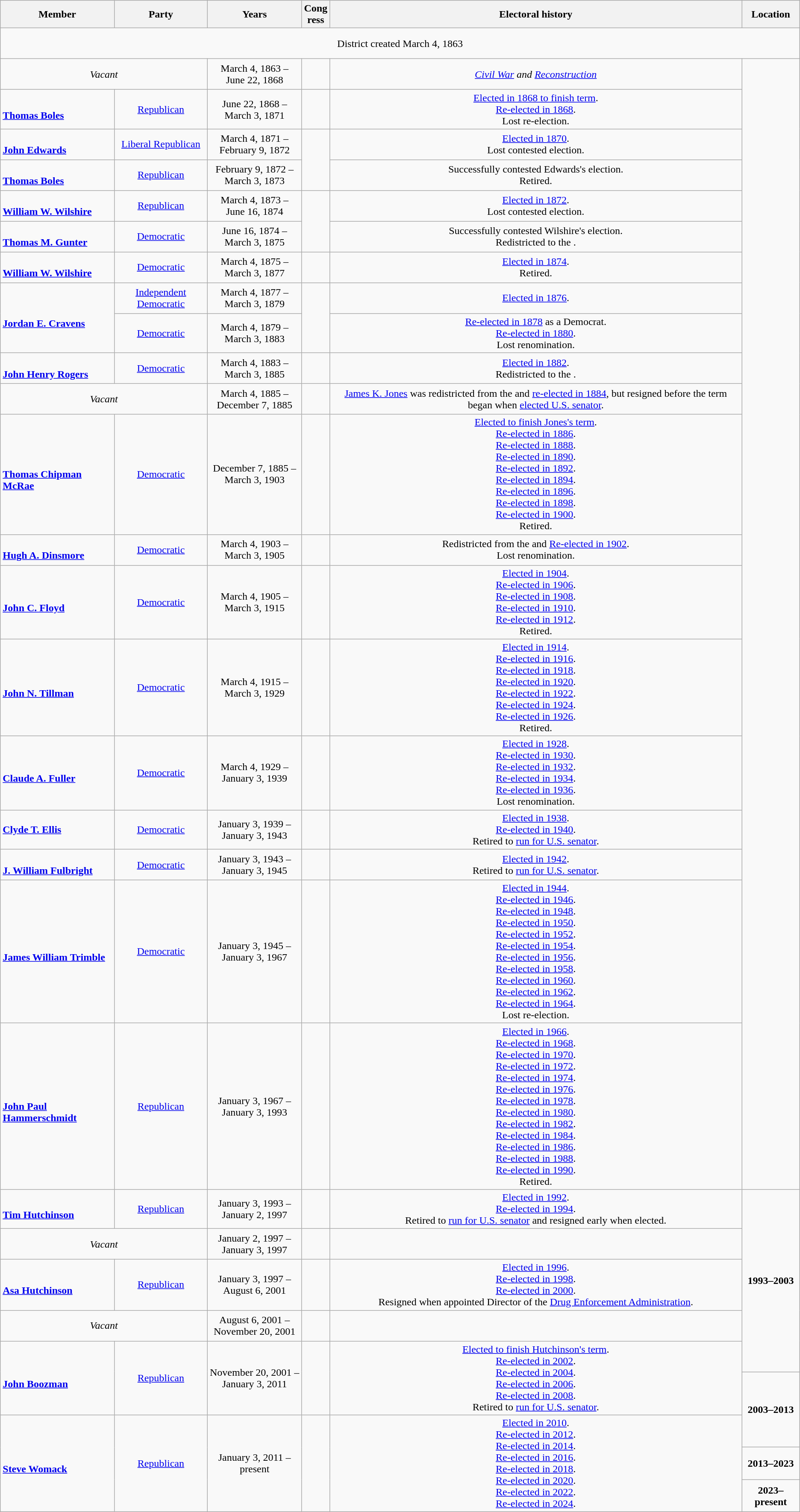<table class=wikitable style="text-align:center">
<tr>
<th>Member</th>
<th>Party</th>
<th>Years</th>
<th>Cong<br>ress</th>
<th>Electoral history</th>
<th>Location</th>
</tr>
<tr style="height:3em">
<td colspan=6>District created March 4, 1863</td>
</tr>
<tr style="height:3em">
<td colspan=2><em>Vacant</em></td>
<td nowrap>March 4, 1863 –<br>June 22, 1868</td>
<td></td>
<td><em><a href='#'>Civil War</a> and <a href='#'>Reconstruction</a></em></td>
<td rowspan=20></td>
</tr>
<tr style="height:3em">
<td align=left><br><strong><a href='#'>Thomas Boles</a></strong><br></td>
<td><a href='#'>Republican</a></td>
<td nowrap>June 22, 1868 –<br>March 3, 1871</td>
<td></td>
<td><a href='#'>Elected in 1868 to finish term</a>.<br><a href='#'>Re-elected in 1868</a>.<br>Lost re-election.</td>
</tr>
<tr style="height:3em">
<td align=left><br><strong><a href='#'>John Edwards</a></strong><br></td>
<td><a href='#'>Liberal Republican</a></td>
<td nowrap>March 4, 1871 –<br>February 9, 1872</td>
<td rowspan=2></td>
<td><a href='#'>Elected in 1870</a>.<br>Lost contested election.</td>
</tr>
<tr style="height:3em">
<td align=left><br><strong><a href='#'>Thomas Boles</a></strong><br></td>
<td><a href='#'>Republican</a></td>
<td nowrap>February 9, 1872 –<br>March 3, 1873</td>
<td>Successfully contested Edwards's election.<br>Retired.</td>
</tr>
<tr style="height:3em">
<td align=left><br><strong><a href='#'>William W. Wilshire</a></strong><br></td>
<td><a href='#'>Republican</a></td>
<td nowrap>March 4, 1873 –<br>June 16, 1874</td>
<td rowspan=2></td>
<td><a href='#'>Elected in 1872</a>.<br>Lost contested election.</td>
</tr>
<tr style="height:3em">
<td align=left><br><strong><a href='#'>Thomas M. Gunter</a></strong><br></td>
<td><a href='#'>Democratic</a></td>
<td nowrap>June 16, 1874 –<br>March 3, 1875</td>
<td>Successfully contested Wilshire's election.<br>Redistricted to the .</td>
</tr>
<tr style="height:3em">
<td align=left><br><strong><a href='#'>William W. Wilshire</a></strong><br></td>
<td><a href='#'>Democratic</a></td>
<td nowrap>March 4, 1875 –<br>March 3, 1877</td>
<td></td>
<td><a href='#'>Elected in 1874</a>.<br>Retired.</td>
</tr>
<tr style="height:3em">
<td rowspan=2 align=left><br><strong><a href='#'>Jordan E. Cravens</a></strong><br></td>
<td><a href='#'>Independent Democratic</a></td>
<td nowrap>March 4, 1877 –<br>March 3, 1879</td>
<td rowspan=2></td>
<td><a href='#'>Elected in 1876</a>.</td>
</tr>
<tr style="height:3em">
<td><a href='#'>Democratic</a></td>
<td nowrap>March 4, 1879 –<br>March 3, 1883</td>
<td><a href='#'>Re-elected in 1878</a> as a Democrat.<br><a href='#'>Re-elected in 1880</a>.<br>Lost renomination.</td>
</tr>
<tr style="height:3em">
<td align=left><br><strong><a href='#'>John Henry Rogers</a></strong><br></td>
<td><a href='#'>Democratic</a></td>
<td nowrap>March 4, 1883 –<br>March 3, 1885</td>
<td></td>
<td><a href='#'>Elected in 1882</a>.<br>Redistricted to the .</td>
</tr>
<tr style="height:3em">
<td colspan=2><em>Vacant</em></td>
<td nowrap>March 4, 1885 –<br>December 7, 1885</td>
<td></td>
<td><a href='#'>James K. Jones</a> was redistricted from the  and <a href='#'>re-elected in 1884</a>, but resigned before the term began when <a href='#'>elected U.S. senator</a>.</td>
</tr>
<tr style="height:3em">
<td align=left><br><strong><a href='#'>Thomas Chipman McRae</a></strong><br></td>
<td><a href='#'>Democratic</a></td>
<td nowrap>December 7, 1885 –<br>March 3, 1903</td>
<td></td>
<td><a href='#'>Elected to finish Jones's term</a>.<br><a href='#'>Re-elected in 1886</a>.<br><a href='#'>Re-elected in 1888</a>.<br><a href='#'>Re-elected in 1890</a>.<br><a href='#'>Re-elected in 1892</a>.<br><a href='#'>Re-elected in 1894</a>.<br><a href='#'>Re-elected in 1896</a>.<br><a href='#'>Re-elected in 1898</a>.<br><a href='#'>Re-elected in 1900</a>.<br>Retired.</td>
</tr>
<tr style="height:3em">
<td align=left><br><strong><a href='#'>Hugh A. Dinsmore</a></strong><br></td>
<td><a href='#'>Democratic</a></td>
<td nowrap>March 4, 1903 –<br>March 3, 1905</td>
<td></td>
<td>Redistricted from the  and <a href='#'>Re-elected in 1902</a>.<br>Lost renomination.</td>
</tr>
<tr style="height:3em">
<td align=left><br><strong><a href='#'>John C. Floyd</a></strong><br></td>
<td><a href='#'>Democratic</a></td>
<td nowrap>March 4, 1905 –<br>March 3, 1915</td>
<td></td>
<td><a href='#'>Elected in 1904</a>.<br><a href='#'>Re-elected in 1906</a>.<br><a href='#'>Re-elected in 1908</a>.<br><a href='#'>Re-elected in 1910</a>.<br><a href='#'>Re-elected in 1912</a>.<br>Retired.</td>
</tr>
<tr style="height:3em">
<td align=left><br><strong><a href='#'>John N. Tillman</a></strong><br></td>
<td><a href='#'>Democratic</a></td>
<td nowrap>March 4, 1915 –<br>March 3, 1929</td>
<td></td>
<td><a href='#'>Elected in 1914</a>.<br><a href='#'>Re-elected in 1916</a>.<br><a href='#'>Re-elected in 1918</a>.<br><a href='#'>Re-elected in 1920</a>.<br><a href='#'>Re-elected in 1922</a>.<br><a href='#'>Re-elected in 1924</a>.<br><a href='#'>Re-elected in 1926</a>.<br>Retired.</td>
</tr>
<tr style="height:3em">
<td align=left><br><strong><a href='#'>Claude A. Fuller</a></strong><br></td>
<td><a href='#'>Democratic</a></td>
<td nowrap>March 4, 1929 –<br>January 3, 1939</td>
<td></td>
<td><a href='#'>Elected in 1928</a>.<br><a href='#'>Re-elected in 1930</a>.<br><a href='#'>Re-elected in 1932</a>.<br><a href='#'>Re-elected in 1934</a>.<br><a href='#'>Re-elected in 1936</a>.<br>Lost renomination.</td>
</tr>
<tr style="height:3em">
<td align=left><strong><a href='#'>Clyde T. Ellis</a></strong><br></td>
<td><a href='#'>Democratic</a></td>
<td nowrap>January 3, 1939 –<br>January 3, 1943</td>
<td></td>
<td><a href='#'>Elected in 1938</a>.<br><a href='#'>Re-elected in 1940</a>.<br>Retired to <a href='#'>run for U.S. senator</a>.</td>
</tr>
<tr style="height:3em">
<td align=left><br><strong><a href='#'>J. William Fulbright</a></strong><br></td>
<td><a href='#'>Democratic</a></td>
<td nowrap>January 3, 1943 –<br>January 3, 1945</td>
<td></td>
<td><a href='#'>Elected in 1942</a>.<br>Retired to <a href='#'>run for U.S. senator</a>.</td>
</tr>
<tr style="height:3em">
<td align=left><br><strong><a href='#'>James William Trimble</a></strong><br></td>
<td><a href='#'>Democratic</a></td>
<td nowrap>January 3, 1945 –<br>January 3, 1967</td>
<td></td>
<td><a href='#'>Elected in 1944</a>.<br><a href='#'>Re-elected in 1946</a>.<br><a href='#'>Re-elected in 1948</a>.<br><a href='#'>Re-elected in 1950</a>.<br><a href='#'>Re-elected in 1952</a>.<br><a href='#'>Re-elected in 1954</a>.<br><a href='#'>Re-elected in 1956</a>.<br><a href='#'>Re-elected in 1958</a>.<br><a href='#'>Re-elected in 1960</a>.<br><a href='#'>Re-elected in 1962</a>.<br><a href='#'>Re-elected in 1964</a>.<br>Lost re-election.</td>
</tr>
<tr style="height:3em">
<td align=left><br><strong><a href='#'>John Paul Hammerschmidt</a></strong><br></td>
<td><a href='#'>Republican</a></td>
<td nowrap>January 3, 1967 –<br>January 3, 1993</td>
<td></td>
<td><a href='#'>Elected in 1966</a>.<br><a href='#'>Re-elected in 1968</a>.<br><a href='#'>Re-elected in 1970</a>.<br><a href='#'>Re-elected in 1972</a>.<br><a href='#'>Re-elected in 1974</a>.<br><a href='#'>Re-elected in 1976</a>.<br><a href='#'>Re-elected in 1978</a>.<br><a href='#'>Re-elected in 1980</a>.<br><a href='#'>Re-elected in 1982</a>.<br><a href='#'>Re-elected in 1984</a>.<br><a href='#'>Re-elected in 1986</a>.<br><a href='#'>Re-elected in 1988</a>.<br><a href='#'>Re-elected in 1990</a>.<br>Retired.</td>
</tr>
<tr style="height:3em">
<td align=left><br><strong><a href='#'>Tim Hutchinson</a></strong><br></td>
<td><a href='#'>Republican</a></td>
<td nowrap>January 3, 1993 –<br>January 2, 1997</td>
<td></td>
<td><a href='#'>Elected in 1992</a>.<br><a href='#'>Re-elected in 1994</a>.<br>Retired to <a href='#'>run for U.S. senator</a> and resigned early when elected.</td>
<td rowspan=5><strong>1993–2003</strong><br></td>
</tr>
<tr style="height:3em">
<td colspan=2><em>Vacant</em></td>
<td nowrap>January 2, 1997 –<br>January 3, 1997</td>
<td></td>
<td></td>
</tr>
<tr style="height:3em">
<td align=left><br><strong><a href='#'>Asa Hutchinson</a></strong><br></td>
<td><a href='#'>Republican</a></td>
<td nowrap>January 3, 1997 –<br>August 6, 2001</td>
<td></td>
<td><a href='#'>Elected in 1996</a>.<br><a href='#'>Re-elected in 1998</a>.<br><a href='#'>Re-elected in 2000</a>.<br>Resigned when appointed Director of the <a href='#'>Drug Enforcement Administration</a>.</td>
</tr>
<tr style="height:3em">
<td colspan=2><em>Vacant</em></td>
<td nowrap>August 6, 2001 –<br>November 20, 2001</td>
<td></td>
<td></td>
</tr>
<tr style="height:3em">
<td rowspan=2 align=left><br><strong><a href='#'>John Boozman</a></strong><br></td>
<td rowspan=2 ><a href='#'>Republican</a></td>
<td rowspan=2 nowrap>November 20, 2001 –<br>January 3, 2011</td>
<td rowspan=2></td>
<td rowspan=2><a href='#'>Elected to finish Hutchinson's term</a>.<br><a href='#'>Re-elected in 2002</a>.<br><a href='#'>Re-elected in 2004</a>.<br><a href='#'>Re-elected in 2006</a>.<br><a href='#'>Re-elected in 2008</a>.<br>Retired to <a href='#'>run for U.S. senator</a>.</td>
</tr>
<tr style="height:3em">
<td rowspan=2><strong>2003–2013</strong><br></td>
</tr>
<tr style="height:3em">
<td rowspan=3 align=left><br><strong><a href='#'>Steve Womack</a></strong><br></td>
<td rowspan=3 ><a href='#'>Republican</a></td>
<td rowspan=3 nowrap>January 3, 2011 –<br>present</td>
<td rowspan=3></td>
<td rowspan=3><a href='#'>Elected in 2010</a>.<br><a href='#'>Re-elected in 2012</a>.<br><a href='#'>Re-elected in 2014</a>.<br><a href='#'>Re-elected in 2016</a>.<br><a href='#'>Re-elected in 2018</a>.<br><a href='#'>Re-elected in 2020</a>.<br><a href='#'>Re-elected in 2022</a>.<br><a href='#'>Re-elected in 2024</a>.</td>
</tr>
<tr style="height:3em">
<td><strong>2013–2023</strong><br></td>
</tr>
<tr style="height:3em">
<td><strong>2023–present</strong><br></td>
</tr>
</table>
